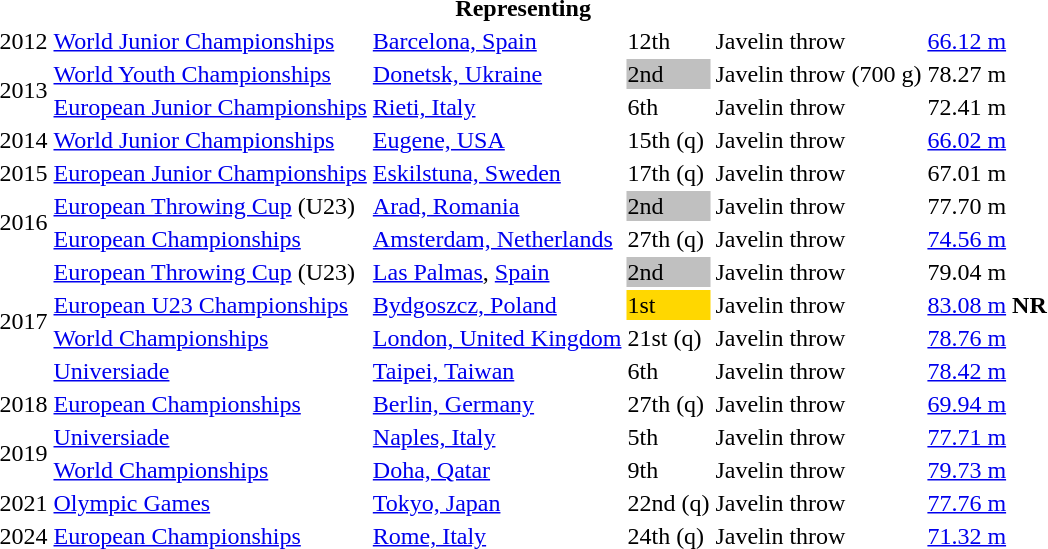<table>
<tr>
<th colspan="6">Representing </th>
</tr>
<tr>
<td>2012</td>
<td><a href='#'>World Junior Championships</a></td>
<td><a href='#'>Barcelona, Spain</a></td>
<td>12th</td>
<td>Javelin throw</td>
<td><a href='#'>66.12 m</a></td>
</tr>
<tr>
<td rowspan=2>2013</td>
<td><a href='#'>World Youth Championships</a></td>
<td><a href='#'>Donetsk, Ukraine</a></td>
<td bgcolor=silver>2nd</td>
<td>Javelin throw (700 g)</td>
<td>78.27 m</td>
</tr>
<tr>
<td><a href='#'>European Junior Championships</a></td>
<td><a href='#'>Rieti, Italy</a></td>
<td>6th</td>
<td>Javelin throw</td>
<td>72.41 m</td>
</tr>
<tr>
<td>2014</td>
<td><a href='#'>World Junior Championships</a></td>
<td><a href='#'>Eugene, USA</a></td>
<td>15th (q)</td>
<td>Javelin throw</td>
<td><a href='#'>66.02 m</a></td>
</tr>
<tr>
<td>2015</td>
<td><a href='#'>European Junior Championships</a></td>
<td><a href='#'>Eskilstuna, Sweden</a></td>
<td>17th (q)</td>
<td>Javelin throw</td>
<td>67.01 m</td>
</tr>
<tr>
<td rowspan=2>2016</td>
<td><a href='#'>European Throwing Cup</a> (U23)</td>
<td><a href='#'>Arad, Romania</a></td>
<td bgcolor=silver>2nd</td>
<td>Javelin throw</td>
<td>77.70 m</td>
</tr>
<tr>
<td><a href='#'>European Championships</a></td>
<td><a href='#'>Amsterdam, Netherlands</a></td>
<td>27th (q)</td>
<td>Javelin throw</td>
<td><a href='#'>74.56 m</a></td>
</tr>
<tr>
<td rowspan=4>2017</td>
<td><a href='#'>European Throwing Cup</a> (U23)</td>
<td><a href='#'>Las Palmas</a>, <a href='#'>Spain</a></td>
<td bgcolor=silver>2nd</td>
<td>Javelin throw</td>
<td>79.04 m</td>
</tr>
<tr>
<td><a href='#'>European U23 Championships</a></td>
<td><a href='#'>Bydgoszcz, Poland</a></td>
<td bgcolor=gold>1st</td>
<td>Javelin throw</td>
<td><a href='#'>83.08 m</a> <strong>NR</strong></td>
</tr>
<tr>
<td><a href='#'>World Championships</a></td>
<td><a href='#'>London, United Kingdom</a></td>
<td>21st (q)</td>
<td>Javelin throw</td>
<td><a href='#'>78.76 m</a></td>
</tr>
<tr>
<td><a href='#'>Universiade</a></td>
<td><a href='#'>Taipei, Taiwan</a></td>
<td>6th</td>
<td>Javelin throw</td>
<td><a href='#'>78.42 m</a></td>
</tr>
<tr>
<td>2018</td>
<td><a href='#'>European Championships</a></td>
<td><a href='#'>Berlin, Germany</a></td>
<td>27th (q)</td>
<td>Javelin throw</td>
<td><a href='#'>69.94 m</a></td>
</tr>
<tr>
<td rowspan=2>2019</td>
<td><a href='#'>Universiade</a></td>
<td><a href='#'>Naples, Italy</a></td>
<td>5th</td>
<td>Javelin throw</td>
<td><a href='#'>77.71 m</a></td>
</tr>
<tr>
<td><a href='#'>World Championships</a></td>
<td><a href='#'>Doha, Qatar</a></td>
<td>9th</td>
<td>Javelin throw</td>
<td><a href='#'>79.73 m</a></td>
</tr>
<tr>
<td>2021</td>
<td><a href='#'>Olympic Games</a></td>
<td><a href='#'>Tokyo, Japan</a></td>
<td>22nd (q)</td>
<td>Javelin throw</td>
<td><a href='#'>77.76 m</a></td>
</tr>
<tr>
<td>2024</td>
<td><a href='#'>European Championships</a></td>
<td><a href='#'>Rome, Italy</a></td>
<td>24th (q)</td>
<td>Javelin throw</td>
<td><a href='#'>71.32 m</a></td>
</tr>
</table>
